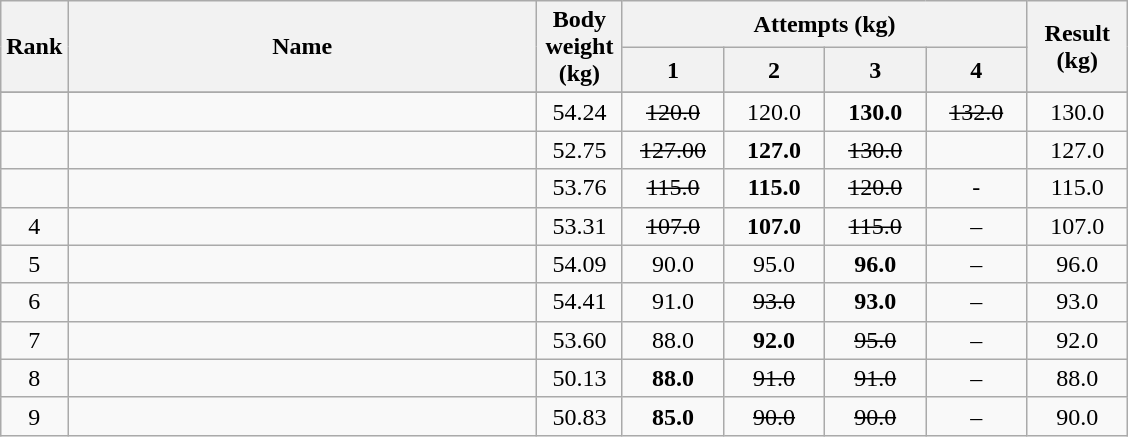<table class="wikitable" style="text-align:center;">
<tr>
<th rowspan=2>Rank</th>
<th rowspan=2 width=305>Name</th>
<th rowspan=2 width=50>Body weight (kg)</th>
<th colspan=4>Attempts (kg)</th>
<th rowspan=2 width=60>Result (kg)</th>
</tr>
<tr>
<th width=60>1</th>
<th width=60>2</th>
<th width=60>3</th>
<th width=60>4</th>
</tr>
<tr>
</tr>
<tr>
<td></td>
<td align=left></td>
<td>54.24</td>
<td><s>120.0</s></td>
<td>120.0</td>
<td><strong>130.0</strong>  </td>
<td><s>132.0</s></td>
<td>130.0</td>
</tr>
<tr>
<td></td>
<td align=left></td>
<td>52.75</td>
<td><s>127.00</s></td>
<td><strong>127.0</strong></td>
<td><s>130.0</s></td>
<td></td>
<td>127.0</td>
</tr>
<tr>
<td></td>
<td align=left></td>
<td>53.76</td>
<td><s>115.0</s></td>
<td><strong>115.0</strong></td>
<td><s>120.0</s></td>
<td>-</td>
<td>115.0</td>
</tr>
<tr>
<td>4</td>
<td align=left></td>
<td>53.31</td>
<td><s>107.0</s></td>
<td><strong>107.0</strong></td>
<td><s>115.0</s></td>
<td>–</td>
<td>107.0</td>
</tr>
<tr>
<td>5</td>
<td align=left></td>
<td>54.09</td>
<td>90.0</td>
<td>95.0</td>
<td><strong>96.0</strong></td>
<td>–</td>
<td>96.0</td>
</tr>
<tr>
<td>6</td>
<td align=left></td>
<td>54.41</td>
<td>91.0</td>
<td><s>93.0</s></td>
<td><strong>93.0</strong></td>
<td>–</td>
<td>93.0</td>
</tr>
<tr>
<td>7</td>
<td align=left></td>
<td>53.60</td>
<td>88.0</td>
<td><strong>92.0</strong></td>
<td><s>95.0</s></td>
<td>–</td>
<td>92.0</td>
</tr>
<tr>
<td>8</td>
<td align=left></td>
<td>50.13</td>
<td><strong>88.0</strong></td>
<td><s>91.0</s></td>
<td><s>91.0</s></td>
<td>–</td>
<td>88.0</td>
</tr>
<tr>
<td>9</td>
<td align=left></td>
<td>50.83</td>
<td><strong>85.0</strong></td>
<td><s>90.0</s></td>
<td><s>90.0</s></td>
<td>–</td>
<td>90.0</td>
</tr>
</table>
